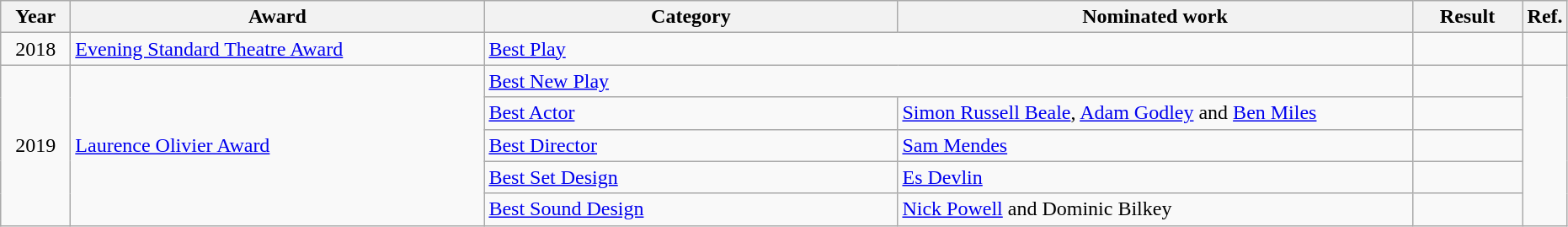<table class=wikitable>
<tr>
<th scope="col" style="width:3em;">Year</th>
<th scope="col" style="width:20em;">Award</th>
<th scope="col" style="width:20em;">Category</th>
<th scope="col" style="width:25em;">Nominated work</th>
<th scope="col" style="width:5em;">Result</th>
<th>Ref.</th>
</tr>
<tr>
<td style="text-align:center;">2018</td>
<td><a href='#'>Evening Standard Theatre Award</a></td>
<td colspan="2"><a href='#'>Best Play</a></td>
<td></td>
<td style="text-align:center;"> <br></td>
</tr>
<tr>
<td rowspan="5" style="text-align: center;">2019</td>
<td rowspan="5"><a href='#'>Laurence Olivier Award</a></td>
<td colspan="2"><a href='#'>Best New Play</a></td>
<td></td>
<td style="text-align:center;", rowspan=5></td>
</tr>
<tr>
<td><a href='#'>Best Actor</a></td>
<td><a href='#'>Simon Russell Beale</a>, <a href='#'>Adam Godley</a> and <a href='#'>Ben Miles</a></td>
<td></td>
</tr>
<tr>
<td><a href='#'>Best Director</a></td>
<td><a href='#'>Sam Mendes</a></td>
<td></td>
</tr>
<tr>
<td><a href='#'>Best Set Design</a></td>
<td><a href='#'>Es Devlin</a></td>
<td></td>
</tr>
<tr>
<td><a href='#'>Best Sound Design</a></td>
<td><a href='#'>Nick Powell</a> and Dominic Bilkey</td>
<td></td>
</tr>
</table>
